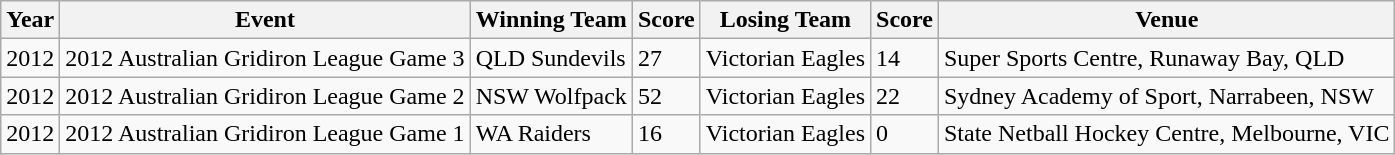<table class="wikitable">
<tr>
<th>Year</th>
<th>Event</th>
<th>Winning Team</th>
<th>Score</th>
<th>Losing Team</th>
<th>Score</th>
<th>Venue</th>
</tr>
<tr>
<td>2012</td>
<td>2012 Australian Gridiron League Game 3</td>
<td>QLD Sundevils</td>
<td>27</td>
<td>Victorian Eagles</td>
<td>14</td>
<td>Super Sports Centre, Runaway Bay, QLD</td>
</tr>
<tr>
<td>2012</td>
<td>2012 Australian Gridiron League Game 2</td>
<td>NSW Wolfpack</td>
<td>52</td>
<td>Victorian Eagles</td>
<td>22</td>
<td>Sydney Academy of Sport, Narrabeen, NSW</td>
</tr>
<tr>
<td>2012</td>
<td>2012 Australian Gridiron League Game 1</td>
<td>WA Raiders</td>
<td>16</td>
<td>Victorian Eagles</td>
<td>0</td>
<td>State Netball Hockey Centre, Melbourne, VIC</td>
</tr>
</table>
